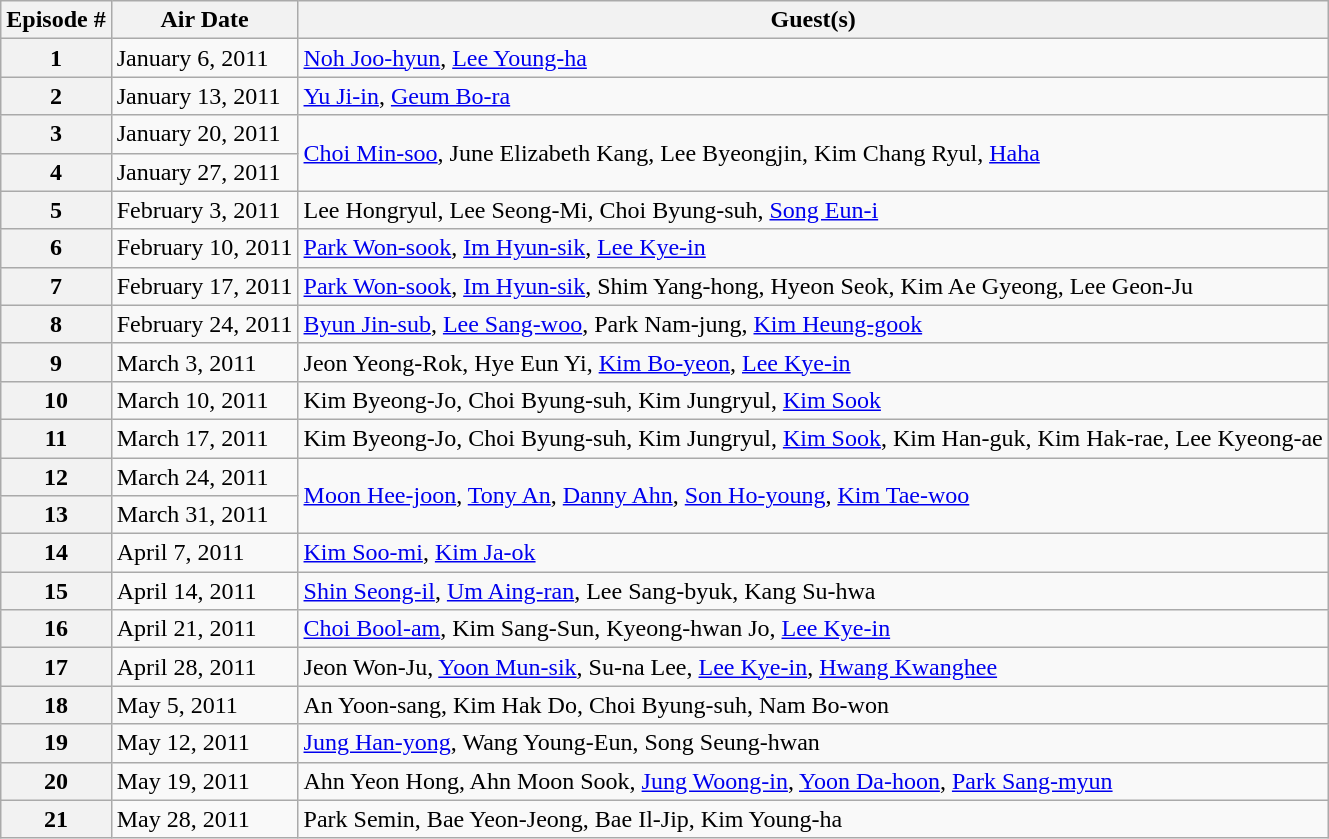<table class="wikitable">
<tr>
<th>Episode #</th>
<th>Air Date</th>
<th>Guest(s)</th>
</tr>
<tr>
<th>1</th>
<td>January 6, 2011</td>
<td><a href='#'>Noh Joo-hyun</a>, <a href='#'>Lee Young-ha</a></td>
</tr>
<tr>
<th>2</th>
<td>January 13, 2011</td>
<td><a href='#'>Yu Ji-in</a>, <a href='#'>Geum Bo-ra</a></td>
</tr>
<tr>
<th>3</th>
<td>January 20, 2011</td>
<td rowspan="2"><a href='#'>Choi Min-soo</a>, June Elizabeth Kang, Lee Byeongjin, Kim Chang Ryul, <a href='#'>Haha</a></td>
</tr>
<tr>
<th>4</th>
<td>January 27, 2011</td>
</tr>
<tr>
<th>5</th>
<td>February 3, 2011</td>
<td>Lee Hongryul, Lee Seong-Mi, Choi Byung-suh, <a href='#'>Song Eun-i</a></td>
</tr>
<tr>
<th>6</th>
<td>February 10, 2011</td>
<td><a href='#'>Park Won-sook</a>, <a href='#'>Im Hyun-sik</a>, <a href='#'>Lee Kye-in</a></td>
</tr>
<tr>
<th>7</th>
<td>February 17, 2011</td>
<td><a href='#'>Park Won-sook</a>, <a href='#'>Im Hyun-sik</a>, Shim Yang-hong, Hyeon Seok, Kim Ae Gyeong, Lee Geon-Ju</td>
</tr>
<tr>
<th>8</th>
<td>February 24, 2011</td>
<td><a href='#'>Byun Jin-sub</a>, <a href='#'>Lee Sang-woo</a>, Park Nam-jung, <a href='#'>Kim Heung-gook</a></td>
</tr>
<tr>
<th>9</th>
<td>March 3, 2011</td>
<td>Jeon Yeong-Rok, Hye Eun Yi, <a href='#'>Kim Bo-yeon</a>, <a href='#'>Lee Kye-in</a></td>
</tr>
<tr>
<th>10</th>
<td>March 10, 2011</td>
<td>Kim Byeong-Jo, Choi Byung-suh, Kim Jungryul, <a href='#'>Kim Sook</a></td>
</tr>
<tr>
<th>11</th>
<td>March 17, 2011</td>
<td>Kim Byeong-Jo, Choi Byung-suh, Kim Jungryul, <a href='#'>Kim Sook</a>, Kim Han-guk, Kim Hak-rae, Lee Kyeong-ae</td>
</tr>
<tr>
<th>12</th>
<td>March 24, 2011</td>
<td rowspan="2"><a href='#'>Moon Hee-joon</a>, <a href='#'>Tony An</a>, <a href='#'>Danny Ahn</a>, <a href='#'>Son Ho-young</a>, <a href='#'>Kim Tae-woo</a></td>
</tr>
<tr>
<th>13</th>
<td>March 31, 2011</td>
</tr>
<tr>
<th>14</th>
<td>April 7, 2011</td>
<td><a href='#'>Kim Soo-mi</a>, <a href='#'>Kim Ja-ok</a></td>
</tr>
<tr>
<th>15</th>
<td>April 14, 2011</td>
<td><a href='#'>Shin Seong-il</a>, <a href='#'>Um Aing-ran</a>, Lee Sang-byuk, Kang Su-hwa</td>
</tr>
<tr>
<th>16</th>
<td>April 21, 2011</td>
<td><a href='#'>Choi Bool-am</a>, Kim Sang-Sun, Kyeong-hwan Jo, <a href='#'>Lee Kye-in</a></td>
</tr>
<tr>
<th>17</th>
<td>April 28, 2011</td>
<td>Jeon Won-Ju, <a href='#'>Yoon Mun-sik</a>, Su-na Lee, <a href='#'>Lee Kye-in</a>, <a href='#'>Hwang Kwanghee</a></td>
</tr>
<tr>
<th>18</th>
<td>May 5, 2011</td>
<td>An Yoon-sang, Kim Hak Do, Choi Byung-suh, Nam Bo-won</td>
</tr>
<tr>
<th>19</th>
<td>May 12, 2011</td>
<td><a href='#'>Jung Han-yong</a>, Wang Young-Eun, Song Seung-hwan</td>
</tr>
<tr>
<th>20</th>
<td>May 19, 2011</td>
<td>Ahn Yeon Hong, Ahn Moon Sook, <a href='#'>Jung Woong-in</a>, <a href='#'>Yoon Da-hoon</a>, <a href='#'>Park Sang-myun</a></td>
</tr>
<tr>
<th>21</th>
<td>May 28, 2011</td>
<td>Park Semin, Bae Yeon-Jeong, Bae Il-Jip, Kim Young-ha</td>
</tr>
</table>
